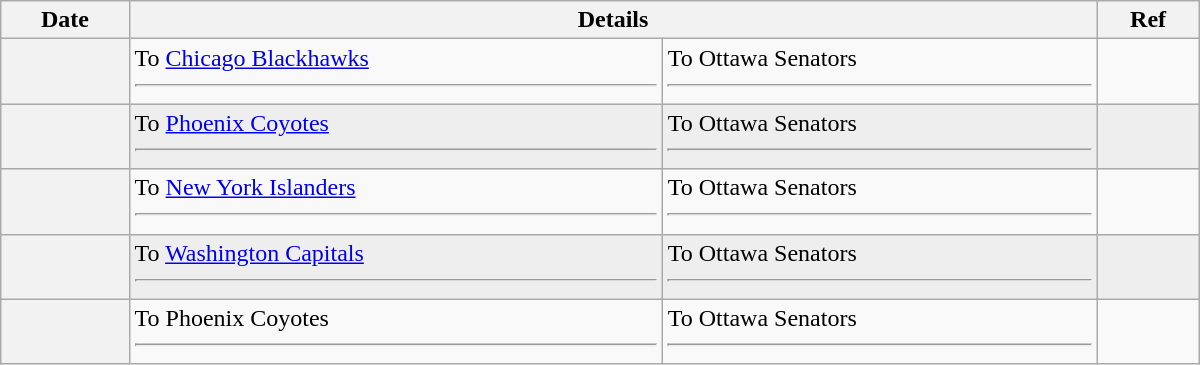<table class="wikitable plainrowheaders" style="width: 50em;">
<tr>
<th scope="col">Date</th>
<th scope="col" colspan="2">Details</th>
<th scope="col">Ref</th>
</tr>
<tr>
<th scope="row"></th>
<td valign="top">To <a href='#'>Chicago Blackhawks</a> <hr></td>
<td valign="top">To Ottawa Senators <hr></td>
<td></td>
</tr>
<tr bgcolor="#eeeeee">
<th scope="row"></th>
<td valign="top">To <a href='#'>Phoenix Coyotes</a> <hr></td>
<td valign="top">To Ottawa Senators <hr></td>
<td></td>
</tr>
<tr>
<th scope="row"></th>
<td valign="top">To <a href='#'>New York Islanders</a> <hr></td>
<td valign="top">To Ottawa Senators <hr></td>
<td></td>
</tr>
<tr bgcolor="#eeeeee">
<th scope="row"></th>
<td valign="top">To <a href='#'>Washington Capitals</a> <hr></td>
<td valign="top">To Ottawa Senators <hr></td>
<td></td>
</tr>
<tr>
<th scope="row"></th>
<td valign="top">To Phoenix Coyotes <hr></td>
<td valign="top">To Ottawa Senators<hr></td>
<td></td>
</tr>
</table>
